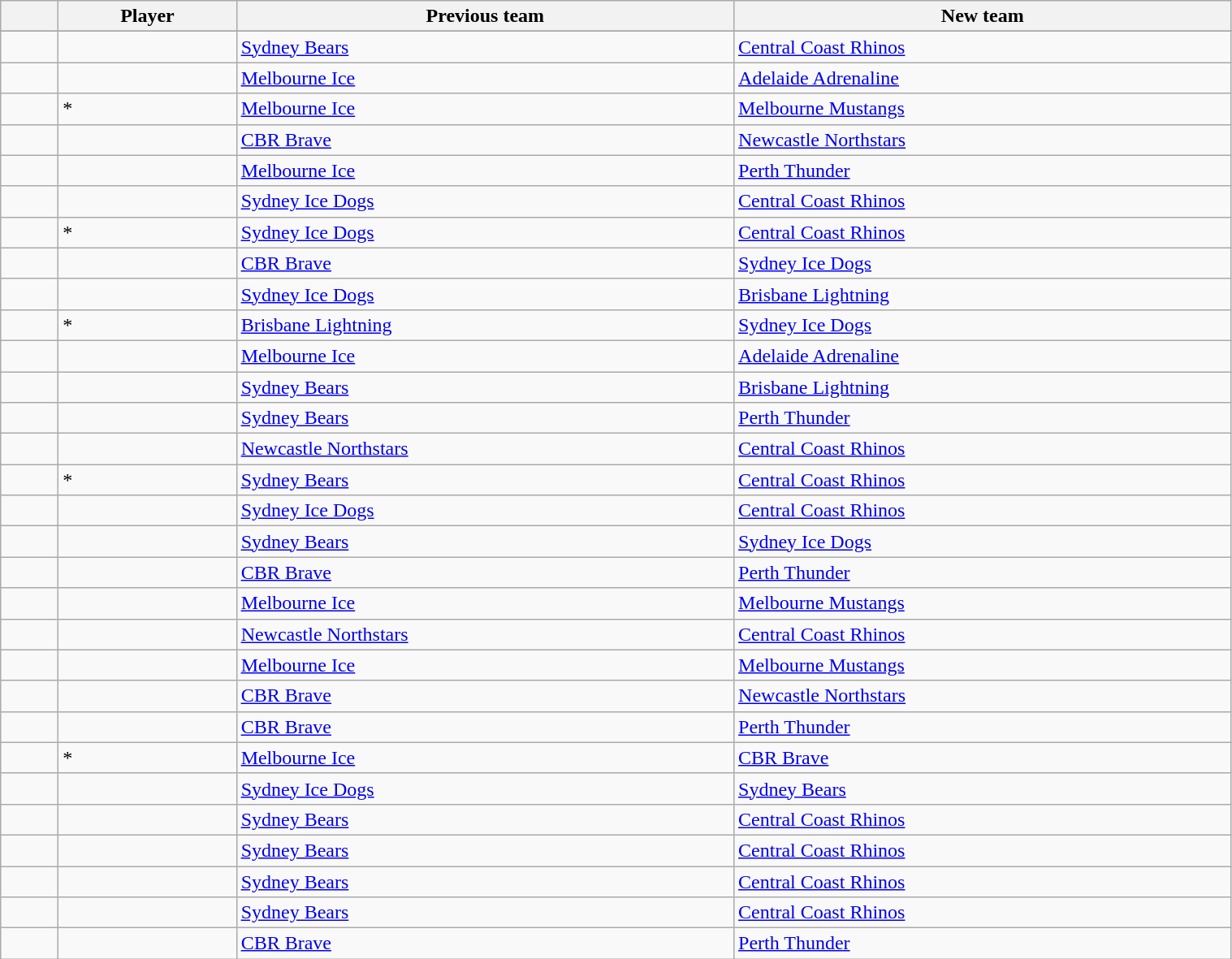<table class="sortable wikitable" width=80% font-size=90%>
<tr>
<th width=40></th>
<th>Player</th>
<th>Previous team</th>
<th>New team</th>
</tr>
<tr>
</tr>
<tr>
<td align="center"></td>
<td></td>
<td><a href='#'>Sydney Bears</a></td>
<td><a href='#'>Central Coast Rhinos</a></td>
</tr>
<tr>
<td align="center"></td>
<td></td>
<td><a href='#'>Melbourne Ice</a></td>
<td><a href='#'>Adelaide Adrenaline</a></td>
</tr>
<tr>
<td align="center"></td>
<td>*</td>
<td><a href='#'>Melbourne Ice</a></td>
<td><a href='#'>Melbourne Mustangs</a></td>
</tr>
<tr>
<td align="center"></td>
<td></td>
<td><a href='#'>CBR Brave</a></td>
<td><a href='#'>Newcastle Northstars</a></td>
</tr>
<tr>
<td align="center"></td>
<td></td>
<td><a href='#'>Melbourne Ice</a></td>
<td><a href='#'>Perth Thunder</a></td>
</tr>
<tr>
<td align="center"></td>
<td></td>
<td><a href='#'>Sydney Ice Dogs</a></td>
<td><a href='#'>Central Coast Rhinos</a></td>
</tr>
<tr>
<td align="center"></td>
<td>*</td>
<td><a href='#'>Sydney Ice Dogs</a></td>
<td><a href='#'>Central Coast Rhinos</a></td>
</tr>
<tr>
<td align="center"></td>
<td></td>
<td><a href='#'>CBR Brave</a></td>
<td><a href='#'>Sydney Ice Dogs</a></td>
</tr>
<tr>
<td align="center"></td>
<td></td>
<td><a href='#'>Sydney Ice Dogs</a></td>
<td><a href='#'>Brisbane Lightning</a></td>
</tr>
<tr>
<td align="center"></td>
<td>*</td>
<td><a href='#'>Brisbane Lightning</a></td>
<td><a href='#'>Sydney Ice Dogs</a></td>
</tr>
<tr>
<td align="center"></td>
<td></td>
<td><a href='#'>Melbourne Ice</a></td>
<td><a href='#'>Adelaide Adrenaline</a></td>
</tr>
<tr>
<td align="center"></td>
<td></td>
<td><a href='#'>Sydney Bears</a></td>
<td><a href='#'>Brisbane Lightning</a></td>
</tr>
<tr>
<td align="center"></td>
<td></td>
<td><a href='#'>Sydney Bears</a></td>
<td><a href='#'>Perth Thunder</a></td>
</tr>
<tr>
<td align="center"></td>
<td></td>
<td><a href='#'>Newcastle Northstars</a></td>
<td><a href='#'>Central Coast Rhinos</a></td>
</tr>
<tr>
<td align="center"></td>
<td>*</td>
<td><a href='#'>Sydney Bears</a></td>
<td><a href='#'>Central Coast Rhinos</a></td>
</tr>
<tr>
<td align="center"></td>
<td></td>
<td><a href='#'>Sydney Ice Dogs</a></td>
<td><a href='#'>Central Coast Rhinos</a></td>
</tr>
<tr>
<td align="center"></td>
<td></td>
<td><a href='#'>Sydney Bears</a></td>
<td><a href='#'>Sydney Ice Dogs</a></td>
</tr>
<tr>
<td align="center"></td>
<td></td>
<td><a href='#'>CBR Brave</a></td>
<td><a href='#'>Perth Thunder</a></td>
</tr>
<tr>
<td align="center"></td>
<td></td>
<td><a href='#'>Melbourne Ice</a></td>
<td><a href='#'>Melbourne Mustangs</a></td>
</tr>
<tr>
<td align="center"></td>
<td></td>
<td><a href='#'>Newcastle Northstars</a></td>
<td><a href='#'>Central Coast Rhinos</a></td>
</tr>
<tr>
<td align="center"></td>
<td></td>
<td><a href='#'>Melbourne Ice</a></td>
<td><a href='#'>Melbourne Mustangs</a></td>
</tr>
<tr>
<td align="center"></td>
<td></td>
<td><a href='#'>CBR Brave</a></td>
<td><a href='#'>Newcastle Northstars</a></td>
</tr>
<tr>
<td align="center"></td>
<td></td>
<td><a href='#'>CBR Brave</a></td>
<td><a href='#'>Perth Thunder</a></td>
</tr>
<tr>
<td align="center"></td>
<td>*</td>
<td><a href='#'>Melbourne Ice</a></td>
<td><a href='#'>CBR Brave</a></td>
</tr>
<tr>
<td align="center"></td>
<td></td>
<td><a href='#'>Sydney Ice Dogs</a></td>
<td><a href='#'>Sydney Bears</a></td>
</tr>
<tr>
<td align="center"></td>
<td></td>
<td><a href='#'>Sydney Bears</a></td>
<td><a href='#'>Central Coast Rhinos</a></td>
</tr>
<tr>
<td align="center"></td>
<td></td>
<td><a href='#'>Sydney Bears</a></td>
<td><a href='#'>Central Coast Rhinos</a></td>
</tr>
<tr>
<td align="center"></td>
<td></td>
<td><a href='#'>Sydney Bears</a></td>
<td><a href='#'>Central Coast Rhinos</a></td>
</tr>
<tr>
<td align="center"></td>
<td></td>
<td><a href='#'>Sydney Bears</a></td>
<td><a href='#'>Central Coast Rhinos</a></td>
</tr>
<tr>
<td align="center"></td>
<td></td>
<td><a href='#'>CBR Brave</a></td>
<td><a href='#'>Perth Thunder</a></td>
</tr>
</table>
